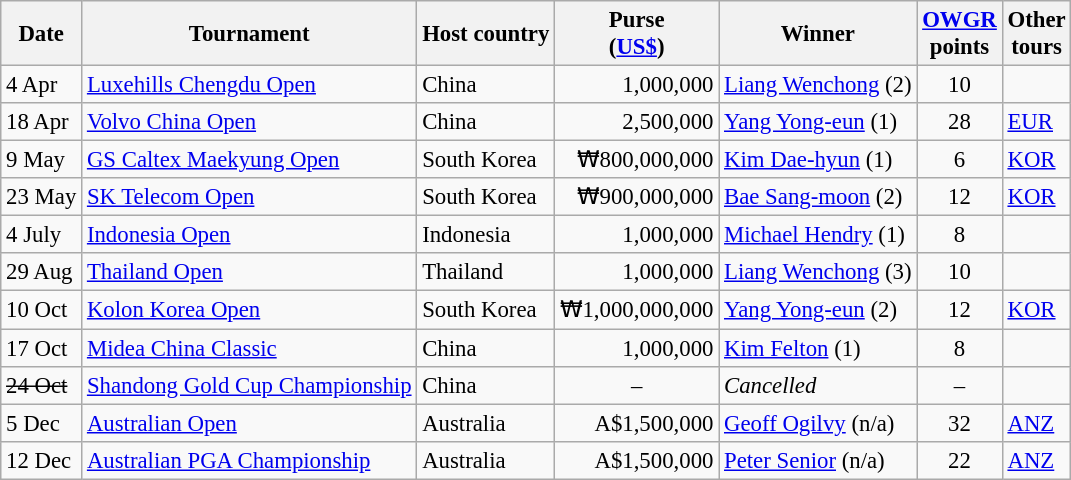<table class="wikitable" style="font-size:95%">
<tr>
<th>Date</th>
<th>Tournament</th>
<th>Host country</th>
<th>Purse<br>(<a href='#'>US$</a>)</th>
<th>Winner</th>
<th><a href='#'>OWGR</a><br>points</th>
<th>Other<br>tours</th>
</tr>
<tr>
<td>4 Apr</td>
<td><a href='#'>Luxehills Chengdu Open</a></td>
<td>China</td>
<td align=right>1,000,000</td>
<td> <a href='#'>Liang Wenchong</a> (2)</td>
<td align=center>10</td>
<td></td>
</tr>
<tr>
<td>18 Apr</td>
<td><a href='#'>Volvo China Open</a></td>
<td>China</td>
<td align=right>2,500,000</td>
<td> <a href='#'>Yang Yong-eun</a> (1)</td>
<td align=center>28</td>
<td><a href='#'>EUR</a></td>
</tr>
<tr>
<td>9 May</td>
<td><a href='#'>GS Caltex Maekyung Open</a></td>
<td>South Korea</td>
<td align=right>₩800,000,000</td>
<td> <a href='#'>Kim Dae-hyun</a> (1)</td>
<td align=center>6</td>
<td><a href='#'>KOR</a></td>
</tr>
<tr>
<td>23 May</td>
<td><a href='#'>SK Telecom Open</a></td>
<td>South Korea</td>
<td align=right>₩900,000,000</td>
<td> <a href='#'>Bae Sang-moon</a> (2)</td>
<td align=center>12</td>
<td><a href='#'>KOR</a></td>
</tr>
<tr>
<td>4 July</td>
<td><a href='#'>Indonesia Open</a></td>
<td>Indonesia</td>
<td align=right>1,000,000</td>
<td> <a href='#'>Michael Hendry</a> (1)</td>
<td align=center>8</td>
<td></td>
</tr>
<tr>
<td>29 Aug</td>
<td><a href='#'>Thailand Open</a></td>
<td>Thailand</td>
<td align=right>1,000,000</td>
<td> <a href='#'>Liang Wenchong</a> (3)</td>
<td align=center>10</td>
<td></td>
</tr>
<tr>
<td>10 Oct</td>
<td><a href='#'>Kolon Korea Open</a></td>
<td>South Korea</td>
<td align=right>₩1,000,000,000</td>
<td> <a href='#'>Yang Yong-eun</a> (2)</td>
<td align=center>12</td>
<td><a href='#'>KOR</a></td>
</tr>
<tr>
<td>17 Oct</td>
<td><a href='#'>Midea China Classic</a></td>
<td>China</td>
<td align=right>1,000,000</td>
<td> <a href='#'>Kim Felton</a> (1)</td>
<td align=center>8</td>
<td></td>
</tr>
<tr>
<td><s>24 Oct</s></td>
<td><a href='#'>Shandong Gold Cup Championship</a></td>
<td>China</td>
<td align=center>–</td>
<td><em>Cancelled</em></td>
<td align=center>–</td>
<td></td>
</tr>
<tr>
<td>5 Dec</td>
<td><a href='#'>Australian Open</a></td>
<td>Australia</td>
<td align=right>A$1,500,000</td>
<td> <a href='#'>Geoff Ogilvy</a> (n/a)</td>
<td align=center>32</td>
<td><a href='#'>ANZ</a></td>
</tr>
<tr>
<td>12 Dec</td>
<td><a href='#'>Australian PGA Championship</a></td>
<td>Australia</td>
<td align=right>A$1,500,000</td>
<td> <a href='#'>Peter Senior</a> (n/a)</td>
<td align=center>22</td>
<td><a href='#'>ANZ</a></td>
</tr>
</table>
